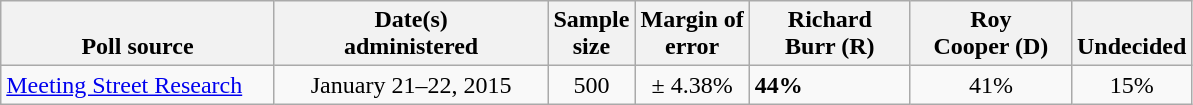<table class="wikitable">
<tr valign= bottom>
<th style="width:175px;">Poll source</th>
<th style="width:175px;">Date(s)<br>administered</th>
<th class=small>Sample<br>size</th>
<th class=small>Margin of<br>error</th>
<th style="width:100px;">Richard<br>Burr (R)</th>
<th style="width:100px;">Roy<br>Cooper (D)</th>
<th>Undecided</th>
</tr>
<tr>
<td><a href='#'>Meeting Street Research</a></td>
<td align=center>January 21–22, 2015</td>
<td align=center>500</td>
<td align=center>± 4.38%</td>
<td><strong>44%</strong></td>
<td align=center>41%</td>
<td align=center>15%</td>
</tr>
</table>
